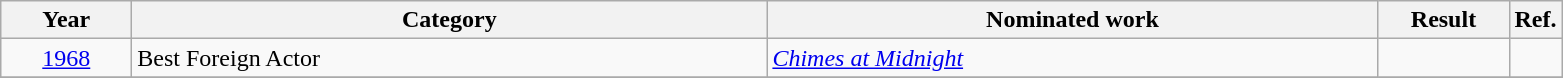<table class=wikitable>
<tr>
<th scope="col" style="width:5em;">Year</th>
<th scope="col" style="width:26em;">Category</th>
<th scope="col" style="width:25em;">Nominated work</th>
<th scope="col" style="width:5em;">Result</th>
<th>Ref.</th>
</tr>
<tr>
<td style="text-align:center;"><a href='#'>1968</a></td>
<td>Best Foreign Actor</td>
<td><em><a href='#'>Chimes at Midnight</a></em></td>
<td></td>
<td></td>
</tr>
<tr>
</tr>
</table>
